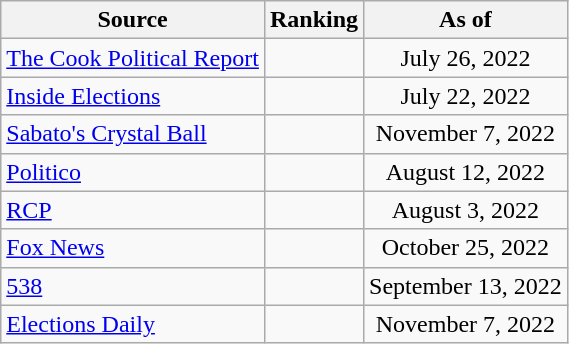<table class="wikitable" style="text-align:center">
<tr>
<th>Source</th>
<th>Ranking</th>
<th>As of</th>
</tr>
<tr>
<td style="text-align:left"><a href='#'>The Cook Political Report</a></td>
<td></td>
<td>July 26, 2022</td>
</tr>
<tr>
<td style="text-align:left"><a href='#'>Inside Elections</a></td>
<td></td>
<td>July 22, 2022</td>
</tr>
<tr>
<td style="text-align:left"><a href='#'>Sabato's Crystal Ball</a></td>
<td></td>
<td>November 7, 2022</td>
</tr>
<tr>
<td style="text-align:left;"><a href='#'>Politico</a></td>
<td></td>
<td>August 12, 2022</td>
</tr>
<tr>
<td align=left><a href='#'>RCP</a></td>
<td></td>
<td>August 3, 2022</td>
</tr>
<tr>
<td align=left><a href='#'>Fox News</a></td>
<td></td>
<td>October 25, 2022</td>
</tr>
<tr>
<td style="text-align:left;"><a href='#'>538</a></td>
<td></td>
<td>September 13, 2022</td>
</tr>
<tr>
<td align="left"><a href='#'>Elections Daily</a></td>
<td></td>
<td>November 7, 2022</td>
</tr>
</table>
